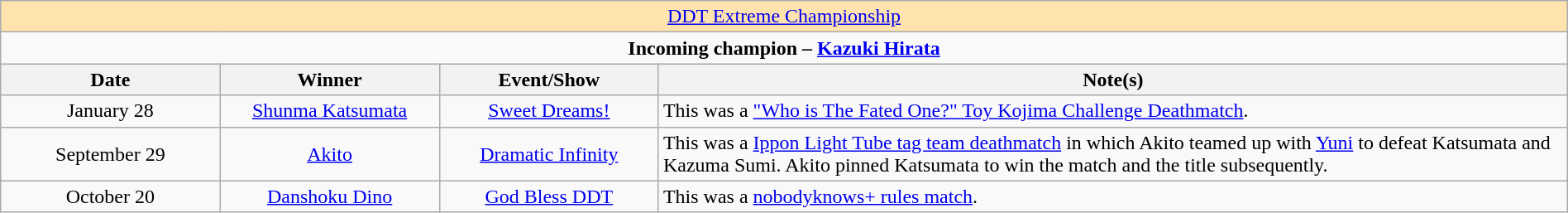<table class="wikitable" style="text-align:center; width:100%;">
<tr style="background:#ffe3af;">
<td colspan="4" style="text-align: center;"><a href='#'>DDT Extreme Championship</a></td>
</tr>
<tr>
<td colspan="4" style="text-align: center;"><strong>Incoming champion – <a href='#'>Kazuki Hirata</a></strong></td>
</tr>
<tr>
<th width=14%>Date</th>
<th width=14%>Winner</th>
<th width=14%>Event/Show</th>
<th width=58%>Note(s)</th>
</tr>
<tr>
<td>January 28</td>
<td><a href='#'>Shunma Katsumata</a></td>
<td><a href='#'>Sweet Dreams!</a></td>
<td align=left>This was a <a href='#'>"Who is The Fated One?" Toy Kojima Challenge Deathmatch</a>.</td>
</tr>
<tr>
<td>September 29</td>
<td><a href='#'>Akito</a></td>
<td><a href='#'>Dramatic Infinity</a></td>
<td align=left>This was a <a href='#'>Ippon Light Tube tag team deathmatch</a> in which Akito teamed up with <a href='#'>Yuni</a> to defeat Katsumata and Kazuma Sumi. Akito pinned Katsumata to win the match and the title subsequently.</td>
</tr>
<tr>
<td>October 20</td>
<td><a href='#'>Danshoku Dino</a></td>
<td><a href='#'>God Bless DDT</a></td>
<td align=left>This was a <a href='#'>nobodyknows+ rules match</a>.</td>
</tr>
</table>
